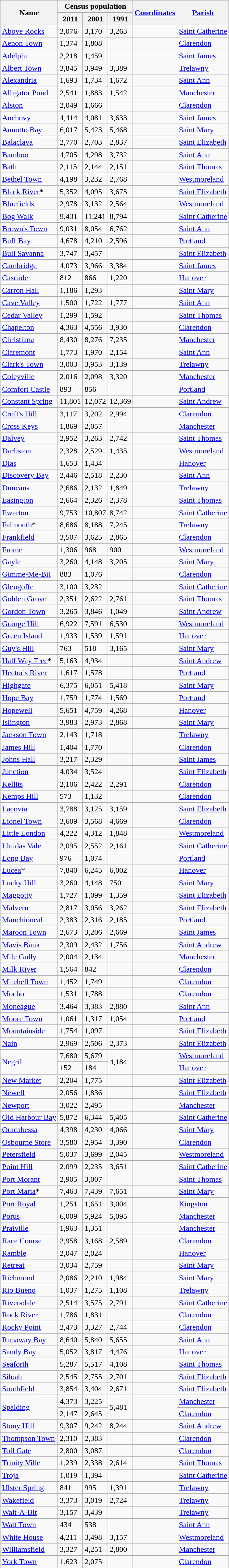<table class="wikitable sortable">
<tr>
<th rowspan="2">Name</th>
<th colspan="3">Census population</th>
<th rowspan="2"><a href='#'>Coordinates</a></th>
<th rowspan="2"><a href='#'>Parish</a></th>
</tr>
<tr>
<th>2011</th>
<th>2001</th>
<th>1991</th>
</tr>
<tr Portmore>
<td><a href='#'>Above Rocks</a></td>
<td>3,076</td>
<td>3,170</td>
<td>3,263</td>
<td></td>
<td><a href='#'>Saint Catherine</a></td>
</tr>
<tr>
<td><a href='#'>Aenon Town</a></td>
<td>1,374</td>
<td>1,808</td>
<td></td>
<td></td>
<td><a href='#'>Clarendon</a></td>
</tr>
<tr>
<td><a href='#'>Adelphi</a></td>
<td>2,218</td>
<td>1,459</td>
<td></td>
<td></td>
<td><a href='#'>Saint James</a></td>
</tr>
<tr>
<td><a href='#'>Albert Town</a></td>
<td>3,845</td>
<td>3,949</td>
<td>3,389</td>
<td></td>
<td><a href='#'>Trelawny</a></td>
</tr>
<tr>
<td><a href='#'>Alexandria</a></td>
<td>1,693</td>
<td>1,734</td>
<td>1,672</td>
<td></td>
<td><a href='#'>Saint Ann</a></td>
</tr>
<tr>
<td><a href='#'>Alligator Pond</a></td>
<td>2,541</td>
<td>1,883</td>
<td>1,542</td>
<td></td>
<td><a href='#'>Manchester</a></td>
</tr>
<tr>
<td><a href='#'>Alston</a></td>
<td>2,049</td>
<td>1,666</td>
<td></td>
<td></td>
<td><a href='#'>Clarendon</a></td>
</tr>
<tr>
<td><a href='#'>Anchovy</a></td>
<td>4,414</td>
<td>4,081</td>
<td>3,633</td>
<td></td>
<td><a href='#'>Saint James</a></td>
</tr>
<tr>
<td><a href='#'>Annotto Bay</a></td>
<td>6,017</td>
<td>5,423</td>
<td>5,468</td>
<td></td>
<td><a href='#'>Saint Mary</a></td>
</tr>
<tr>
<td><a href='#'>Balaclava</a></td>
<td>2,770</td>
<td>2,703</td>
<td>2,837</td>
<td></td>
<td><a href='#'>Saint Elizabeth</a></td>
</tr>
<tr>
<td><a href='#'>Bamboo</a></td>
<td>4,705</td>
<td>4,298</td>
<td>3,732</td>
<td></td>
<td><a href='#'>Saint Ann</a></td>
</tr>
<tr>
<td><a href='#'>Bath</a></td>
<td>2,115</td>
<td>2,144</td>
<td>2,151</td>
<td></td>
<td><a href='#'>Saint Thomas</a></td>
</tr>
<tr>
<td><a href='#'>Bethel Town</a></td>
<td>4,198</td>
<td>3,232</td>
<td>2,768</td>
<td></td>
<td><a href='#'>Westmoreland</a></td>
</tr>
<tr>
<td><a href='#'>Black River</a>*</td>
<td>5,352</td>
<td>4,095</td>
<td>3,675</td>
<td></td>
<td><a href='#'>Saint Elizabeth</a></td>
</tr>
<tr>
<td><a href='#'>Bluefields</a></td>
<td>2,978</td>
<td>3,132</td>
<td>2,564</td>
<td></td>
<td><a href='#'>Westmoreland</a></td>
</tr>
<tr>
<td><a href='#'>Bog Walk</a></td>
<td>9,431</td>
<td>11,241</td>
<td>8,794</td>
<td></td>
<td><a href='#'>Saint Catherine</a></td>
</tr>
<tr>
<td><a href='#'>Brown's Town</a></td>
<td>9,031</td>
<td>8,054</td>
<td>6,762</td>
<td></td>
<td><a href='#'>Saint Ann</a></td>
</tr>
<tr>
<td><a href='#'>Buff Bay</a></td>
<td>4,678</td>
<td>4,210</td>
<td>2,596</td>
<td></td>
<td><a href='#'>Portland</a></td>
</tr>
<tr>
<td><a href='#'>Bull Savanna</a></td>
<td>3,747</td>
<td>3,457</td>
<td></td>
<td></td>
<td><a href='#'>Saint Elizabeth</a></td>
</tr>
<tr>
<td><a href='#'>Cambridge</a></td>
<td>4,073</td>
<td>3,966</td>
<td>3,384</td>
<td></td>
<td><a href='#'>Saint James</a></td>
</tr>
<tr>
<td><a href='#'>Cascade</a></td>
<td>812</td>
<td>866</td>
<td>1,220</td>
<td></td>
<td><a href='#'>Hanover</a></td>
</tr>
<tr>
<td><a href='#'>Carron Hall</a></td>
<td>1,186</td>
<td>1,293</td>
<td></td>
<td></td>
<td><a href='#'>Saint Mary</a></td>
</tr>
<tr>
<td><a href='#'>Cave Valley</a></td>
<td>1,500</td>
<td>1,722</td>
<td>1,777</td>
<td></td>
<td><a href='#'>Saint Ann</a></td>
</tr>
<tr>
<td><a href='#'>Cedar Valley</a></td>
<td>1,299</td>
<td>1,592</td>
<td></td>
<td></td>
<td><a href='#'>Saint Thomas</a></td>
</tr>
<tr>
<td><a href='#'>Chapelton</a></td>
<td>4,363</td>
<td>4,556</td>
<td>3,930</td>
<td></td>
<td><a href='#'>Clarendon</a></td>
</tr>
<tr>
<td><a href='#'>Christiana</a></td>
<td>8,430</td>
<td>8,276</td>
<td>7,235</td>
<td></td>
<td><a href='#'>Manchester</a></td>
</tr>
<tr>
<td><a href='#'>Claremont</a></td>
<td>1,773</td>
<td>1,970</td>
<td>2,154</td>
<td></td>
<td><a href='#'>Saint Ann</a></td>
</tr>
<tr>
<td><a href='#'>Clark's Town</a></td>
<td>3,003</td>
<td>3,953</td>
<td>3,139</td>
<td></td>
<td><a href='#'>Trelawny</a></td>
</tr>
<tr>
<td><a href='#'>Coleyville</a></td>
<td>2,016</td>
<td>2,098</td>
<td>3,320</td>
<td></td>
<td><a href='#'>Manchester</a></td>
</tr>
<tr>
<td><a href='#'>Comfort Castle</a></td>
<td>893</td>
<td>856</td>
<td></td>
<td></td>
<td><a href='#'>Portland</a></td>
</tr>
<tr>
<td><a href='#'>Constant Spring</a></td>
<td>11,801</td>
<td>12,072</td>
<td>12,369</td>
<td></td>
<td><a href='#'>Saint Andrew</a></td>
</tr>
<tr>
<td><a href='#'>Croft's Hill</a></td>
<td>3,117</td>
<td>3,202</td>
<td>2,994</td>
<td></td>
<td><a href='#'>Clarendon</a></td>
</tr>
<tr>
<td><a href='#'>Cross Keys</a></td>
<td>1,869</td>
<td>2,057</td>
<td></td>
<td></td>
<td><a href='#'>Manchester</a></td>
</tr>
<tr>
<td><a href='#'>Dalvey</a></td>
<td>2,952</td>
<td>3,263</td>
<td>2,742</td>
<td></td>
<td><a href='#'>Saint Thomas</a></td>
</tr>
<tr>
<td><a href='#'>Darliston</a></td>
<td>2,328</td>
<td>2,529</td>
<td>1,435</td>
<td></td>
<td><a href='#'>Westmoreland</a></td>
</tr>
<tr>
<td><a href='#'>Dias</a></td>
<td>1,653</td>
<td>1,434</td>
<td></td>
<td></td>
<td><a href='#'>Hanover</a></td>
</tr>
<tr>
<td><a href='#'>Discovery Bay</a></td>
<td>2,446</td>
<td>2,518</td>
<td>2,230</td>
<td></td>
<td><a href='#'>Saint Ann</a></td>
</tr>
<tr>
<td><a href='#'>Duncans</a></td>
<td>2,686</td>
<td>2,132</td>
<td>1,849</td>
<td></td>
<td><a href='#'>Trelawny</a></td>
</tr>
<tr>
<td><a href='#'>Easington</a></td>
<td>2,664</td>
<td>2,326</td>
<td>2,378</td>
<td></td>
<td><a href='#'>Saint Thomas</a></td>
</tr>
<tr>
<td><a href='#'>Ewarton</a></td>
<td>9,753</td>
<td>10,807</td>
<td>8,742</td>
<td></td>
<td><a href='#'>Saint Catherine</a></td>
</tr>
<tr>
<td><a href='#'>Falmouth</a>*</td>
<td>8,686</td>
<td>8,188</td>
<td>7,245</td>
<td></td>
<td><a href='#'>Trelawny</a></td>
</tr>
<tr>
<td><a href='#'>Frankfield</a></td>
<td>3,507</td>
<td>3,625</td>
<td>2,865</td>
<td></td>
<td><a href='#'>Clarendon</a></td>
</tr>
<tr>
<td><a href='#'>Frome</a></td>
<td>1,306</td>
<td>968</td>
<td>900</td>
<td></td>
<td><a href='#'>Westmoreland</a></td>
</tr>
<tr>
<td><a href='#'>Gayle</a></td>
<td>3,260</td>
<td>4,148</td>
<td>3,205</td>
<td></td>
<td><a href='#'>Saint Mary</a></td>
</tr>
<tr>
<td><a href='#'>Gimme-Me-Bit</a></td>
<td>883</td>
<td>1,076</td>
<td></td>
<td></td>
<td><a href='#'>Clarendon</a></td>
</tr>
<tr>
<td><a href='#'>Glengoffe</a></td>
<td>3,100</td>
<td>3,232</td>
<td></td>
<td></td>
<td><a href='#'>Saint Catherine</a></td>
</tr>
<tr>
<td><a href='#'>Golden Grove</a></td>
<td>2,351</td>
<td>2,622</td>
<td>2,761</td>
<td></td>
<td><a href='#'>Saint Thomas</a></td>
</tr>
<tr>
<td><a href='#'>Gordon Town</a></td>
<td>3,265</td>
<td>3,846</td>
<td>1,049</td>
<td></td>
<td><a href='#'>Saint Andrew</a></td>
</tr>
<tr>
<td><a href='#'>Grange Hill</a></td>
<td>6,922</td>
<td>7,591</td>
<td>6,530</td>
<td></td>
<td><a href='#'>Westmoreland</a></td>
</tr>
<tr>
<td><a href='#'>Green Island</a></td>
<td>1,933</td>
<td>1,539</td>
<td>1,591</td>
<td></td>
<td><a href='#'>Hanover</a></td>
</tr>
<tr>
<td><a href='#'>Guy's Hill</a></td>
<td>763</td>
<td>518</td>
<td>3,165</td>
<td></td>
<td><a href='#'>Saint Mary</a></td>
</tr>
<tr>
<td><a href='#'>Half Way Tree</a>*</td>
<td>5,163</td>
<td>4,934</td>
<td></td>
<td></td>
<td><a href='#'>Saint Andrew</a></td>
</tr>
<tr>
<td><a href='#'>Hector's River</a></td>
<td>1,617</td>
<td>1,578</td>
<td></td>
<td></td>
<td><a href='#'>Portland</a></td>
</tr>
<tr>
<td><a href='#'>Highgate</a></td>
<td>6,375</td>
<td>6,051</td>
<td>5,418</td>
<td></td>
<td><a href='#'>Saint Mary</a></td>
</tr>
<tr>
<td><a href='#'>Hope Bay</a></td>
<td>1,759</td>
<td>1,774</td>
<td>1,569</td>
<td></td>
<td><a href='#'>Portland</a></td>
</tr>
<tr>
<td><a href='#'>Hopewell</a></td>
<td>5,651</td>
<td>4,759</td>
<td>4,268</td>
<td></td>
<td><a href='#'>Hanover</a></td>
</tr>
<tr>
<td><a href='#'>Islington</a></td>
<td>3,983</td>
<td>2,973</td>
<td>2,868</td>
<td></td>
<td><a href='#'>Saint Mary</a></td>
</tr>
<tr>
<td><a href='#'>Jackson Town</a></td>
<td>2,143</td>
<td>1,718</td>
<td></td>
<td></td>
<td><a href='#'>Trelawny</a></td>
</tr>
<tr>
<td><a href='#'>James Hill</a></td>
<td>1,404</td>
<td>1,770</td>
<td></td>
<td></td>
<td><a href='#'>Clarendon</a></td>
</tr>
<tr>
<td><a href='#'>Johns Hall</a></td>
<td>3,217</td>
<td>2,329</td>
<td></td>
<td></td>
<td><a href='#'>Saint James</a></td>
</tr>
<tr>
<td><a href='#'>Junction</a></td>
<td>4,034</td>
<td>3,524</td>
<td></td>
<td></td>
<td><a href='#'>Saint Elizabeth</a></td>
</tr>
<tr>
<td><a href='#'>Kellits</a></td>
<td>2,106</td>
<td>2,422</td>
<td>2,291</td>
<td></td>
<td><a href='#'>Clarendon</a></td>
</tr>
<tr>
<td><a href='#'>Kemps Hill</a></td>
<td>573</td>
<td>1,132</td>
<td></td>
<td></td>
<td><a href='#'>Clarendon</a></td>
</tr>
<tr>
<td><a href='#'>Lacovia</a></td>
<td>3,788</td>
<td>3,125</td>
<td>3,159</td>
<td></td>
<td><a href='#'>Saint Elizabeth</a></td>
</tr>
<tr>
<td><a href='#'>Lionel Town</a></td>
<td>3,609</td>
<td>3,568</td>
<td>4,669</td>
<td></td>
<td><a href='#'>Clarendon</a></td>
</tr>
<tr>
<td><a href='#'>Little London</a></td>
<td>4,222</td>
<td>4,312</td>
<td>1,848</td>
<td></td>
<td><a href='#'>Westmoreland</a></td>
</tr>
<tr>
<td><a href='#'>Lluidas Vale</a></td>
<td>2,095</td>
<td>2,552</td>
<td>2,161</td>
<td></td>
<td><a href='#'>Saint Catherine</a></td>
</tr>
<tr>
<td><a href='#'>Long Bay</a></td>
<td>976</td>
<td>1,074</td>
<td></td>
<td></td>
<td><a href='#'>Portland</a></td>
</tr>
<tr>
<td><a href='#'>Lucea</a>*</td>
<td>7,840</td>
<td>6,245</td>
<td>6,002</td>
<td></td>
<td><a href='#'>Hanover</a></td>
</tr>
<tr>
<td><a href='#'>Lucky Hill</a></td>
<td>3,260</td>
<td>4,148</td>
<td>750</td>
<td></td>
<td><a href='#'>Saint Mary</a></td>
</tr>
<tr>
<td><a href='#'>Maggotty</a></td>
<td>1,727</td>
<td>1,099</td>
<td>1,359</td>
<td></td>
<td><a href='#'>Saint Elizabeth</a></td>
</tr>
<tr>
<td><a href='#'>Malvern</a></td>
<td>2,817</td>
<td>3,056</td>
<td>3,262</td>
<td></td>
<td><a href='#'>Saint Elizabeth</a></td>
</tr>
<tr>
<td><a href='#'>Manchioneal</a></td>
<td>2,383</td>
<td>2,316</td>
<td>2,185</td>
<td></td>
<td><a href='#'>Portland</a></td>
</tr>
<tr>
<td><a href='#'>Maroon Town</a></td>
<td>2,673</td>
<td>3,206</td>
<td>2,669</td>
<td></td>
<td><a href='#'>Saint James</a></td>
</tr>
<tr>
<td><a href='#'>Mavis Bank</a></td>
<td>2,309</td>
<td>2,432</td>
<td>1,756</td>
<td></td>
<td><a href='#'>Saint Andrew</a></td>
</tr>
<tr>
<td><a href='#'>Mile Gully</a></td>
<td>2,004</td>
<td>2,134</td>
<td></td>
<td></td>
<td><a href='#'>Manchester</a></td>
</tr>
<tr>
<td><a href='#'>Milk River</a></td>
<td>1,564</td>
<td>842</td>
<td></td>
<td></td>
<td><a href='#'>Clarendon</a></td>
</tr>
<tr>
<td><a href='#'>Mitchell Town</a></td>
<td>1,452</td>
<td>1,749</td>
<td></td>
<td></td>
<td><a href='#'>Clarendon</a></td>
</tr>
<tr>
<td><a href='#'>Mocho</a></td>
<td>1,531</td>
<td>1,788</td>
<td></td>
<td></td>
<td><a href='#'>Clarendon</a></td>
</tr>
<tr>
<td><a href='#'>Moneague</a></td>
<td>3,464</td>
<td>3,383</td>
<td>2,880</td>
<td></td>
<td><a href='#'>Saint Ann</a></td>
</tr>
<tr>
<td><a href='#'>Moore Town</a></td>
<td>1,061</td>
<td>1,317</td>
<td>1,054</td>
<td></td>
<td><a href='#'>Portland</a></td>
</tr>
<tr>
<td><a href='#'>Mountainside</a></td>
<td>1,754</td>
<td>1,097</td>
<td></td>
<td></td>
<td><a href='#'>Saint Elizabeth</a></td>
</tr>
<tr>
<td><a href='#'>Nain</a></td>
<td>2,969</td>
<td>2,506</td>
<td>2,373</td>
<td></td>
<td><a href='#'>Saint Elizabeth</a></td>
</tr>
<tr>
<td rowspan="2"><a href='#'>Negril</a></td>
<td>7,680</td>
<td>5,679</td>
<td rowspan="2">4,184</td>
<td rowspan="2"></td>
<td><a href='#'>Westmoreland</a></td>
</tr>
<tr>
<td>152</td>
<td>184</td>
<td><a href='#'>Hanover</a></td>
</tr>
<tr>
<td><a href='#'>New Market</a></td>
<td>2,204</td>
<td>1,775</td>
<td></td>
<td></td>
<td><a href='#'>Saint Elizabeth</a></td>
</tr>
<tr>
<td><a href='#'>Newell</a></td>
<td>2,056</td>
<td>1,836</td>
<td></td>
<td></td>
<td><a href='#'>Saint Elizabeth</a></td>
</tr>
<tr>
<td><a href='#'>Newport</a></td>
<td>3,022</td>
<td>2,495</td>
<td></td>
<td></td>
<td><a href='#'>Manchester</a></td>
</tr>
<tr>
<td><a href='#'>Old Harbour Bay</a></td>
<td>5,872</td>
<td>6,344</td>
<td>5,405</td>
<td></td>
<td><a href='#'>Saint Catherine</a></td>
</tr>
<tr>
<td><a href='#'>Oracabessa</a></td>
<td>4,398</td>
<td>4,230</td>
<td>4,066</td>
<td></td>
<td><a href='#'>Saint Mary</a></td>
</tr>
<tr>
<td><a href='#'>Osbourne Store</a></td>
<td>3,580</td>
<td>2,954</td>
<td>3,390</td>
<td></td>
<td><a href='#'>Clarendon</a></td>
</tr>
<tr>
<td><a href='#'>Petersfield</a></td>
<td>5,037</td>
<td>3,699</td>
<td>2,045</td>
<td></td>
<td><a href='#'>Westmoreland</a></td>
</tr>
<tr>
<td><a href='#'>Point Hill</a></td>
<td>2,099</td>
<td>2,235</td>
<td>3,651</td>
<td></td>
<td><a href='#'>Saint Catherine</a></td>
</tr>
<tr>
<td><a href='#'>Port Morant</a></td>
<td>2,905</td>
<td>3,007</td>
<td></td>
<td></td>
<td><a href='#'>Saint Thomas</a></td>
</tr>
<tr>
<td><a href='#'>Port Maria</a>*</td>
<td>7,463</td>
<td>7,439</td>
<td>7,651</td>
<td></td>
<td><a href='#'>Saint Mary</a></td>
</tr>
<tr>
<td><a href='#'>Port Royal</a></td>
<td>1,251</td>
<td>1,651</td>
<td>3,004</td>
<td></td>
<td><a href='#'>Kingston</a></td>
</tr>
<tr>
<td><a href='#'>Porus</a></td>
<td>6,009</td>
<td>5,924</td>
<td>5,095</td>
<td></td>
<td><a href='#'>Manchester</a></td>
</tr>
<tr>
<td><a href='#'>Pratville</a></td>
<td>1,963</td>
<td>1,351</td>
<td></td>
<td></td>
<td><a href='#'>Manchester</a></td>
</tr>
<tr>
<td><a href='#'>Race Course</a></td>
<td>2,958</td>
<td>3,168</td>
<td>2,589</td>
<td></td>
<td><a href='#'>Clarendon</a></td>
</tr>
<tr>
<td><a href='#'>Ramble</a></td>
<td>2,047</td>
<td>2,024</td>
<td></td>
<td></td>
<td><a href='#'>Hanover</a></td>
</tr>
<tr>
<td><a href='#'>Retreat</a></td>
<td>3,034</td>
<td>2,759</td>
<td></td>
<td></td>
<td><a href='#'>Saint Mary</a></td>
</tr>
<tr>
<td><a href='#'>Richmond</a></td>
<td>2,086</td>
<td>2,210</td>
<td>1,984</td>
<td></td>
<td><a href='#'>Saint Mary</a></td>
</tr>
<tr>
<td><a href='#'>Rio Bueno</a></td>
<td>1,037</td>
<td>1,275</td>
<td>1,108</td>
<td></td>
<td><a href='#'>Trelawny</a></td>
</tr>
<tr>
<td><a href='#'>Riversdale</a></td>
<td>2,514</td>
<td>3,575</td>
<td>2,791</td>
<td></td>
<td><a href='#'>Saint Catherine</a></td>
</tr>
<tr>
<td><a href='#'>Rock River</a></td>
<td>1,786</td>
<td>1,831</td>
<td></td>
<td></td>
<td><a href='#'>Clarendon</a></td>
</tr>
<tr>
<td><a href='#'>Rocky Point</a></td>
<td>2,473</td>
<td>3,327</td>
<td>2,744</td>
<td></td>
<td><a href='#'>Clarendon</a></td>
</tr>
<tr>
<td><a href='#'>Runaway Bay</a></td>
<td>8,640</td>
<td>5,840</td>
<td>5,655</td>
<td></td>
<td><a href='#'>Saint Ann</a></td>
</tr>
<tr>
<td><a href='#'>Sandy Bay</a></td>
<td>5,052</td>
<td>3,817</td>
<td>4,476</td>
<td></td>
<td><a href='#'>Hanover</a></td>
</tr>
<tr>
<td><a href='#'>Seaforth</a></td>
<td>5,287</td>
<td>5,517</td>
<td>4,108</td>
<td></td>
<td><a href='#'>Saint Thomas</a></td>
</tr>
<tr>
<td><a href='#'>Siloah</a></td>
<td>2,545</td>
<td>2,755</td>
<td>2,701</td>
<td></td>
<td><a href='#'>Saint Elizabeth</a></td>
</tr>
<tr>
<td><a href='#'>Southfield</a></td>
<td>3,854</td>
<td>3,404</td>
<td>2,671</td>
<td></td>
<td><a href='#'>Saint Elizabeth</a></td>
</tr>
<tr>
<td rowspan="2"><a href='#'>Spalding</a></td>
<td>4,373</td>
<td>3,225</td>
<td rowspan="2">5,481</td>
<td rowspan="2"></td>
<td><a href='#'>Manchester</a></td>
</tr>
<tr>
<td>2,147</td>
<td>2,645</td>
<td><a href='#'>Clarendon</a></td>
</tr>
<tr>
<td><a href='#'>Stony Hill</a></td>
<td>9,307</td>
<td>9,242</td>
<td>8,244</td>
<td></td>
<td><a href='#'>Saint Andrew</a></td>
</tr>
<tr>
<td><a href='#'>Thompson Town</a></td>
<td>2,310</td>
<td>2,383</td>
<td></td>
<td></td>
<td><a href='#'>Clarendon</a></td>
</tr>
<tr>
<td><a href='#'>Toll Gate</a></td>
<td>2,800</td>
<td>3,087</td>
<td></td>
<td></td>
<td><a href='#'>Clarendon</a></td>
</tr>
<tr>
<td><a href='#'>Trinity Ville</a></td>
<td>1,239</td>
<td>2,338</td>
<td>2,614</td>
<td></td>
<td><a href='#'>Saint Thomas</a></td>
</tr>
<tr>
<td><a href='#'>Troja</a></td>
<td>1,019</td>
<td>1,394</td>
<td></td>
<td></td>
<td><a href='#'>Saint Catherine</a></td>
</tr>
<tr>
<td><a href='#'>Ulster Spring</a></td>
<td>841</td>
<td>995</td>
<td>1,391</td>
<td></td>
<td><a href='#'>Trelawny</a></td>
</tr>
<tr>
<td><a href='#'>Wakefield</a></td>
<td>3,373</td>
<td>3,019</td>
<td>2,724</td>
<td></td>
<td><a href='#'>Trelawny</a></td>
</tr>
<tr>
<td><a href='#'>Wait-A-Bit</a></td>
<td>3,157</td>
<td>3,439</td>
<td></td>
<td></td>
<td><a href='#'>Trelawny</a></td>
</tr>
<tr>
<td><a href='#'>Watt Town</a></td>
<td>434</td>
<td>538</td>
<td></td>
<td></td>
<td><a href='#'>Saint Ann</a></td>
</tr>
<tr>
<td><a href='#'>White House</a></td>
<td>4,211</td>
<td>3,498</td>
<td>3,157</td>
<td></td>
<td><a href='#'>Westmoreland</a></td>
</tr>
<tr>
<td><a href='#'>Williamsfield</a></td>
<td>3,327</td>
<td>4,251</td>
<td>2,800</td>
<td></td>
<td><a href='#'>Manchester</a></td>
</tr>
<tr>
<td><a href='#'>York Town</a></td>
<td>1,623</td>
<td>2,075</td>
<td></td>
<td></td>
<td><a href='#'>Clarendon</a></td>
</tr>
</table>
